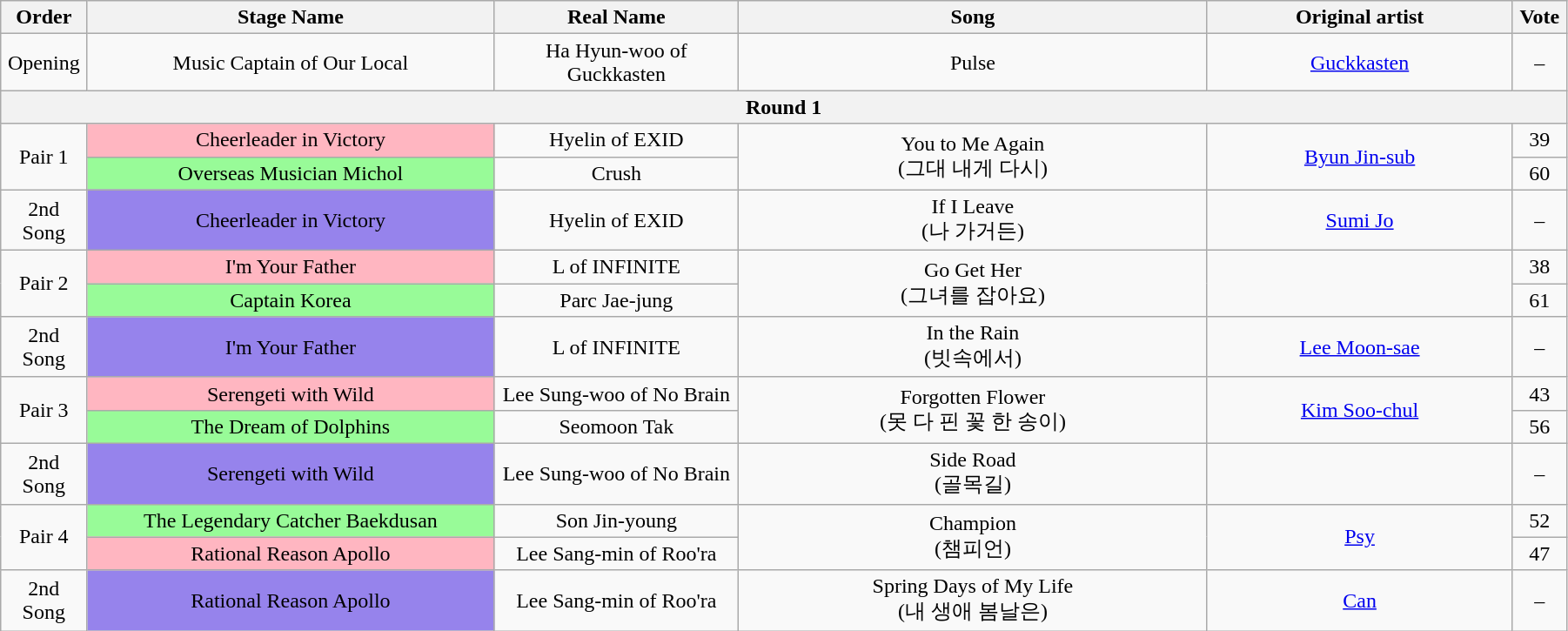<table class="wikitable" style="text-align:center; width:95%;">
<tr>
<th style="width:1%;">Order</th>
<th style="width:20%;">Stage Name</th>
<th style="width:12%;">Real Name</th>
<th style="width:23%;">Song</th>
<th style="width:15%;">Original artist</th>
<th style="width:1%;">Vote</th>
</tr>
<tr>
<td>Opening</td>
<td>Music Captain of Our Local</td>
<td>Ha Hyun-woo of Guckkasten</td>
<td>Pulse</td>
<td><a href='#'>Guckkasten</a></td>
<td>–</td>
</tr>
<tr>
<th colspan=6>Round 1</th>
</tr>
<tr>
<td rowspan=2>Pair 1</td>
<td bgcolor="lightpink">Cheerleader in Victory</td>
<td>Hyelin of EXID</td>
<td rowspan=2>You to Me Again<br>(그대 내게 다시)</td>
<td rowspan=2><a href='#'>Byun Jin-sub</a></td>
<td>39</td>
</tr>
<tr>
<td bgcolor="palegreen">Overseas Musician Michol</td>
<td>Crush</td>
<td>60</td>
</tr>
<tr>
<td>2nd Song</td>
<td bgcolor="#9683EC">Cheerleader in Victory</td>
<td>Hyelin of EXID</td>
<td>If I Leave<br>(나 가거든)</td>
<td><a href='#'>Sumi Jo</a></td>
<td>–</td>
</tr>
<tr>
<td rowspan=2>Pair 2</td>
<td bgcolor="lightpink">I'm Your Father</td>
<td>L of INFINITE</td>
<td rowspan=2>Go Get Her<br>(그녀를 잡아요)</td>
<td rowspan=2></td>
<td>38</td>
</tr>
<tr>
<td bgcolor="palegreen">Captain Korea</td>
<td>Parc Jae-jung</td>
<td>61</td>
</tr>
<tr>
<td>2nd Song</td>
<td bgcolor="#9683EC">I'm Your Father</td>
<td>L of INFINITE</td>
<td>In the Rain<br>(빗속에서)</td>
<td><a href='#'>Lee Moon-sae</a></td>
<td>–</td>
</tr>
<tr>
<td rowspan=2>Pair 3</td>
<td bgcolor="lightpink">Serengeti with Wild</td>
<td>Lee Sung-woo of No Brain</td>
<td rowspan=2>Forgotten Flower<br>(못 다 핀 꽃 한 송이)</td>
<td rowspan=2><a href='#'>Kim Soo-chul</a></td>
<td>43</td>
</tr>
<tr>
<td bgcolor="palegreen">The Dream of Dolphins</td>
<td>Seomoon Tak</td>
<td>56</td>
</tr>
<tr>
<td>2nd Song</td>
<td bgcolor="#9683EC">Serengeti with Wild</td>
<td>Lee Sung-woo of No Brain</td>
<td>Side Road<br>(골목길)</td>
<td></td>
<td>–</td>
</tr>
<tr>
<td rowspan=2>Pair 4</td>
<td bgcolor="palegreen">The Legendary Catcher Baekdusan</td>
<td>Son Jin-young</td>
<td rowspan=2>Champion<br>(챔피언)</td>
<td rowspan=2><a href='#'>Psy</a></td>
<td>52</td>
</tr>
<tr>
<td bgcolor="lightpink">Rational Reason Apollo</td>
<td>Lee Sang-min of Roo'ra</td>
<td>47</td>
</tr>
<tr>
<td>2nd Song</td>
<td bgcolor="#9683EC">Rational Reason Apollo</td>
<td>Lee Sang-min of Roo'ra</td>
<td>Spring Days of My Life<br>(내 생애 봄날은)</td>
<td><a href='#'>Can</a></td>
<td>–</td>
</tr>
</table>
